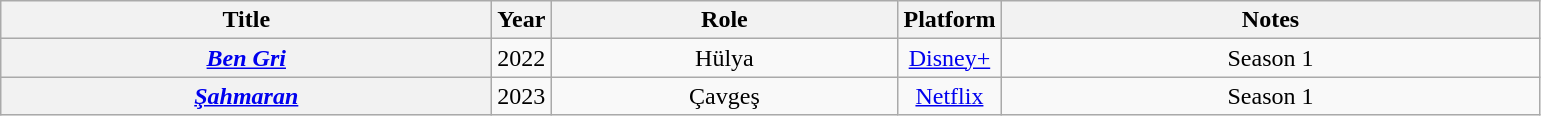<table class="wikitable sortable plainrowheaders" style="text-align: center;">
<tr>
<th scope="col" style="width: 20em;">Title</th>
<th scope="col">Year</th>
<th scope="col" style="width: 14em;">Role</th>
<th>Platform</th>
<th scope="col" style="width: 22em;" class="unsortable">Notes</th>
</tr>
<tr>
<th scope="row"><em><a href='#'>Ben Gri</a></em></th>
<td>2022</td>
<td>Hülya</td>
<td><a href='#'>Disney+</a></td>
<td>Season 1</td>
</tr>
<tr>
<th scope="row"><em><a href='#'>Şahmaran</a></em></th>
<td>2023</td>
<td>Çavgeş</td>
<td><a href='#'>Netflix</a></td>
<td>Season 1</td>
</tr>
</table>
